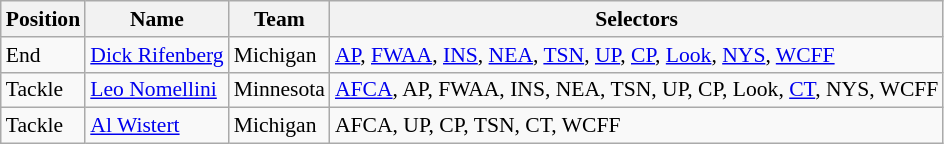<table class="wikitable" style="font-size: 90%">
<tr>
<th>Position</th>
<th>Name</th>
<th>Team</th>
<th>Selectors</th>
</tr>
<tr>
<td>End</td>
<td><a href='#'>Dick Rifenberg</a></td>
<td>Michigan</td>
<td><a href='#'>AP</a>, <a href='#'>FWAA</a>, <a href='#'>INS</a>, <a href='#'>NEA</a>, <a href='#'>TSN</a>, <a href='#'>UP</a>, <a href='#'>CP</a>, <a href='#'>Look</a>, <a href='#'>NYS</a>, <a href='#'>WCFF</a></td>
</tr>
<tr>
<td>Tackle</td>
<td><a href='#'>Leo Nomellini</a></td>
<td>Minnesota</td>
<td><a href='#'>AFCA</a>, AP, FWAA, INS, NEA, TSN, UP, CP, Look, <a href='#'>CT</a>, NYS, WCFF</td>
</tr>
<tr>
<td>Tackle</td>
<td><a href='#'>Al Wistert</a></td>
<td>Michigan</td>
<td>AFCA, UP, CP, TSN, CT, WCFF</td>
</tr>
</table>
